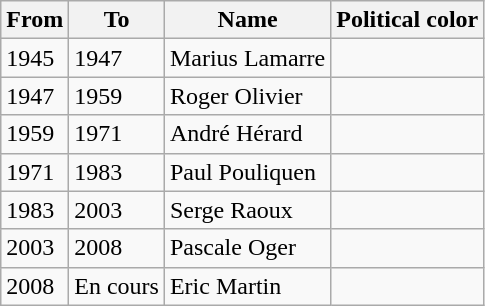<table class="wikitable">
<tr>
<th>From</th>
<th>To</th>
<th>Name</th>
<th>Political color</th>
</tr>
<tr>
<td>1945</td>
<td>1947</td>
<td>Marius Lamarre</td>
<td></td>
</tr>
<tr>
<td>1947</td>
<td>1959</td>
<td>Roger Olivier</td>
<td></td>
</tr>
<tr>
<td>1959</td>
<td>1971</td>
<td>André Hérard</td>
<td></td>
</tr>
<tr>
<td>1971</td>
<td>1983</td>
<td>Paul Pouliquen</td>
<td></td>
</tr>
<tr>
<td>1983</td>
<td>2003</td>
<td>Serge Raoux</td>
<td></td>
</tr>
<tr>
<td>2003</td>
<td>2008</td>
<td>Pascale Oger</td>
<td></td>
</tr>
<tr>
<td>2008</td>
<td>En cours</td>
<td>Eric Martin</td>
<td></td>
</tr>
</table>
